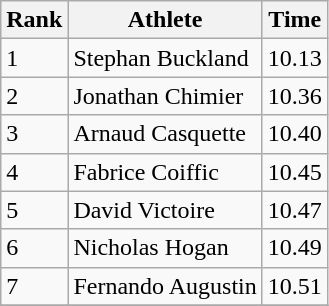<table class="wikitable">
<tr>
<th>Rank</th>
<th>Athlete</th>
<th>Time</th>
</tr>
<tr>
<td>1</td>
<td>Stephan Buckland</td>
<td>10.13</td>
</tr>
<tr>
<td>2</td>
<td>Jonathan Chimier</td>
<td>10.36</td>
</tr>
<tr>
<td>3</td>
<td>Arnaud Casquette</td>
<td>10.40</td>
</tr>
<tr>
<td>4</td>
<td>Fabrice Coiffic</td>
<td>10.45</td>
</tr>
<tr>
<td>5</td>
<td>David Victoire</td>
<td>10.47</td>
</tr>
<tr>
<td>6</td>
<td>Nicholas Hogan</td>
<td>10.49</td>
</tr>
<tr>
<td>7</td>
<td>Fernando Augustin</td>
<td>10.51</td>
</tr>
<tr>
</tr>
</table>
